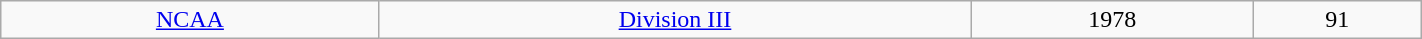<table class="wikitable" width="75%">
<tr align="center">
<td><a href='#'>NCAA</a></td>
<td><a href='#'>Division III</a></td>
<td>1978</td>
<td>91</td>
</tr>
</table>
